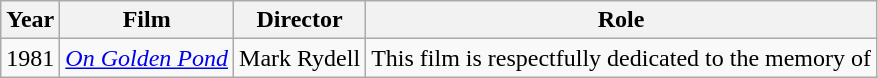<table class="wikitable">
<tr>
<th>Year</th>
<th>Film</th>
<th>Director</th>
<th>Role</th>
</tr>
<tr>
<td>1981</td>
<td><em><a href='#'>On Golden Pond</a></em></td>
<td>Mark Rydell</td>
<td>This film is respectfully dedicated to the memory of</td>
</tr>
</table>
